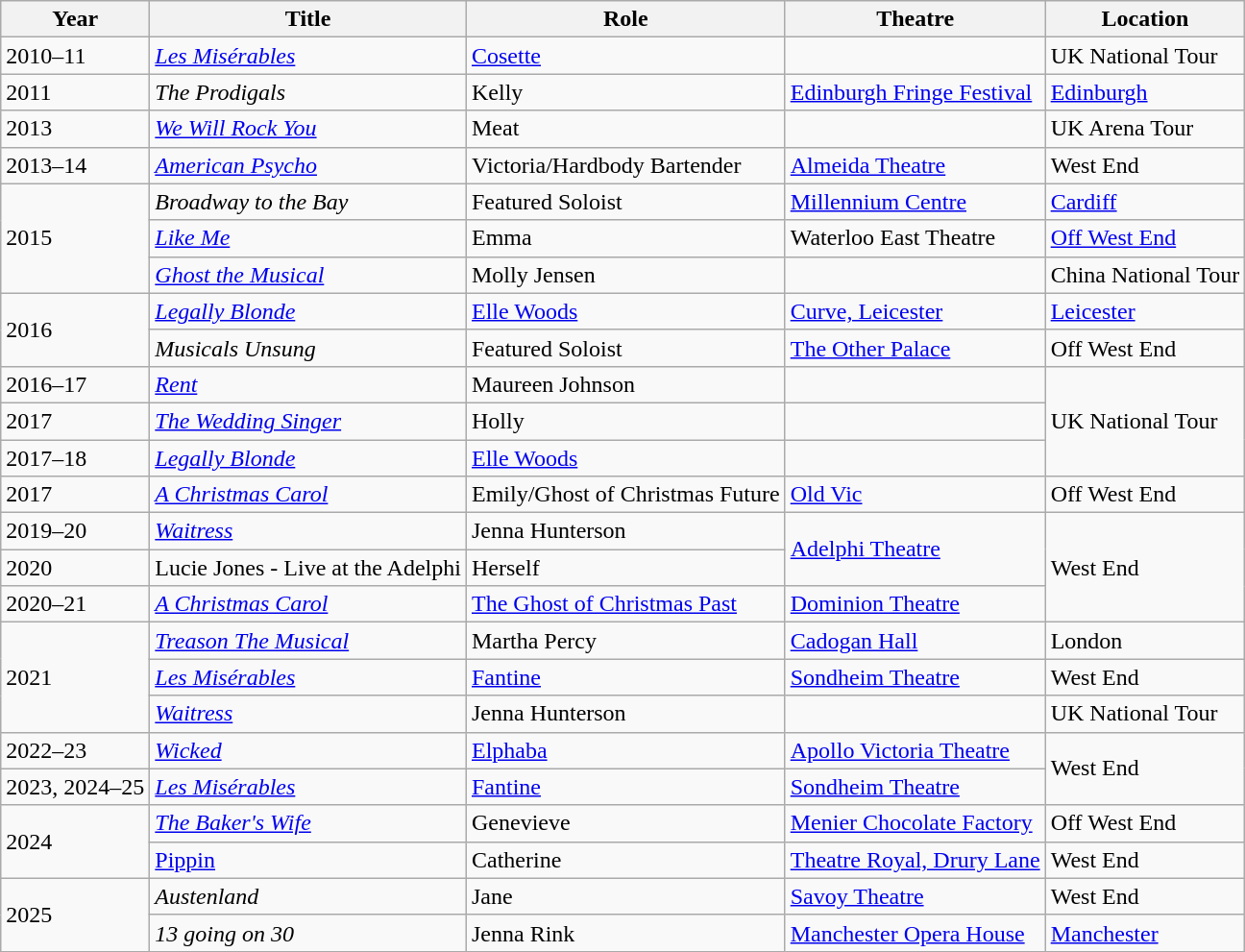<table class="wikitable">
<tr>
<th>Year</th>
<th>Title</th>
<th>Role</th>
<th>Theatre</th>
<th>Location</th>
</tr>
<tr>
<td>2010–11</td>
<td><em><a href='#'>Les Misérables</a></em></td>
<td><a href='#'>Cosette</a></td>
<td></td>
<td>UK National Tour</td>
</tr>
<tr>
<td>2011</td>
<td><em>The Prodigals</em></td>
<td>Kelly</td>
<td><a href='#'>Edinburgh Fringe Festival</a></td>
<td><a href='#'>Edinburgh</a></td>
</tr>
<tr>
<td>2013</td>
<td><em><a href='#'>We Will Rock You</a></em></td>
<td>Meat</td>
<td></td>
<td>UK Arena Tour</td>
</tr>
<tr>
<td>2013–14</td>
<td><em><a href='#'>American Psycho</a></em></td>
<td>Victoria/Hardbody Bartender</td>
<td><a href='#'>Almeida Theatre</a></td>
<td>West End</td>
</tr>
<tr>
<td rowspan=3>2015</td>
<td><em>Broadway to the Bay</em></td>
<td>Featured Soloist</td>
<td><a href='#'>Millennium Centre</a></td>
<td><a href='#'>Cardiff</a></td>
</tr>
<tr>
<td><em><a href='#'>Like Me</a></em></td>
<td>Emma</td>
<td>Waterloo East Theatre</td>
<td><a href='#'>Off West End</a></td>
</tr>
<tr>
<td><em><a href='#'>Ghost the Musical</a></em></td>
<td>Molly Jensen</td>
<td></td>
<td>China National Tour</td>
</tr>
<tr>
<td rowspan=2>2016</td>
<td><em><a href='#'>Legally Blonde</a></em></td>
<td><a href='#'>Elle Woods</a></td>
<td><a href='#'>Curve, Leicester</a></td>
<td><a href='#'>Leicester</a></td>
</tr>
<tr>
<td><em>Musicals Unsung</em></td>
<td>Featured Soloist</td>
<td><a href='#'>The Other Palace</a></td>
<td>Off West End</td>
</tr>
<tr>
<td>2016–17</td>
<td><em><a href='#'>Rent</a></em></td>
<td>Maureen Johnson</td>
<td></td>
<td rowspan="3">UK National Tour</td>
</tr>
<tr>
<td>2017</td>
<td><em><a href='#'>The Wedding Singer</a></em></td>
<td>Holly</td>
<td></td>
</tr>
<tr>
<td>2017–18</td>
<td><em><a href='#'>Legally Blonde</a></em></td>
<td><a href='#'>Elle Woods</a></td>
<td></td>
</tr>
<tr>
<td>2017</td>
<td><em><a href='#'>A Christmas Carol</a></em></td>
<td>Emily/Ghost of Christmas Future</td>
<td><a href='#'>Old Vic</a></td>
<td>Off West End</td>
</tr>
<tr>
<td>2019–20</td>
<td><em><a href='#'>Waitress</a></em></td>
<td>Jenna Hunterson</td>
<td rowspan="2"><a href='#'>Adelphi Theatre</a></td>
<td rowspan="3">West End</td>
</tr>
<tr>
<td>2020</td>
<td>Lucie Jones - Live at the Adelphi</td>
<td>Herself</td>
</tr>
<tr>
<td>2020–21</td>
<td><em><a href='#'>A Christmas Carol</a></em></td>
<td><a href='#'>The Ghost of Christmas Past</a></td>
<td><a href='#'>Dominion Theatre</a></td>
</tr>
<tr>
<td rowspan=3>2021</td>
<td><em><a href='#'>Treason The Musical</a></em></td>
<td>Martha Percy</td>
<td><a href='#'>Cadogan Hall</a></td>
<td>London</td>
</tr>
<tr>
<td><em><a href='#'>Les Misérables</a></em></td>
<td><a href='#'>Fantine</a></td>
<td><a href='#'>Sondheim Theatre</a></td>
<td>West End</td>
</tr>
<tr>
<td><em><a href='#'>Waitress</a></em></td>
<td>Jenna Hunterson</td>
<td></td>
<td>UK National Tour</td>
</tr>
<tr>
<td>2022–23</td>
<td><a href='#'><em>Wicked</em></a></td>
<td><a href='#'>Elphaba</a></td>
<td><a href='#'>Apollo Victoria Theatre</a></td>
<td rowspan="2">West End</td>
</tr>
<tr>
<td>2023, 2024–25</td>
<td><a href='#'><em>Les Misérables</em></a></td>
<td><a href='#'>Fantine</a></td>
<td><a href='#'>Sondheim Theatre</a></td>
</tr>
<tr>
<td rowspan="2">2024</td>
<td><em><a href='#'>The Baker's Wife</a></em></td>
<td>Genevieve</td>
<td><a href='#'>Menier Chocolate Factory</a></td>
<td>Off West End</td>
</tr>
<tr>
<td><a href='#'>Pippin</a></td>
<td>Catherine</td>
<td><a href='#'>Theatre Royal, Drury Lane</a></td>
<td>West End</td>
</tr>
<tr>
<td rowspan="2">2025</td>
<td><em>Austenland</em></td>
<td>Jane</td>
<td><a href='#'>Savoy Theatre</a></td>
<td>West End</td>
</tr>
<tr>
<td><em>13 going on 30</em></td>
<td>Jenna Rink</td>
<td><a href='#'>Manchester Opera House</a></td>
<td><a href='#'>Manchester</a></td>
</tr>
</table>
